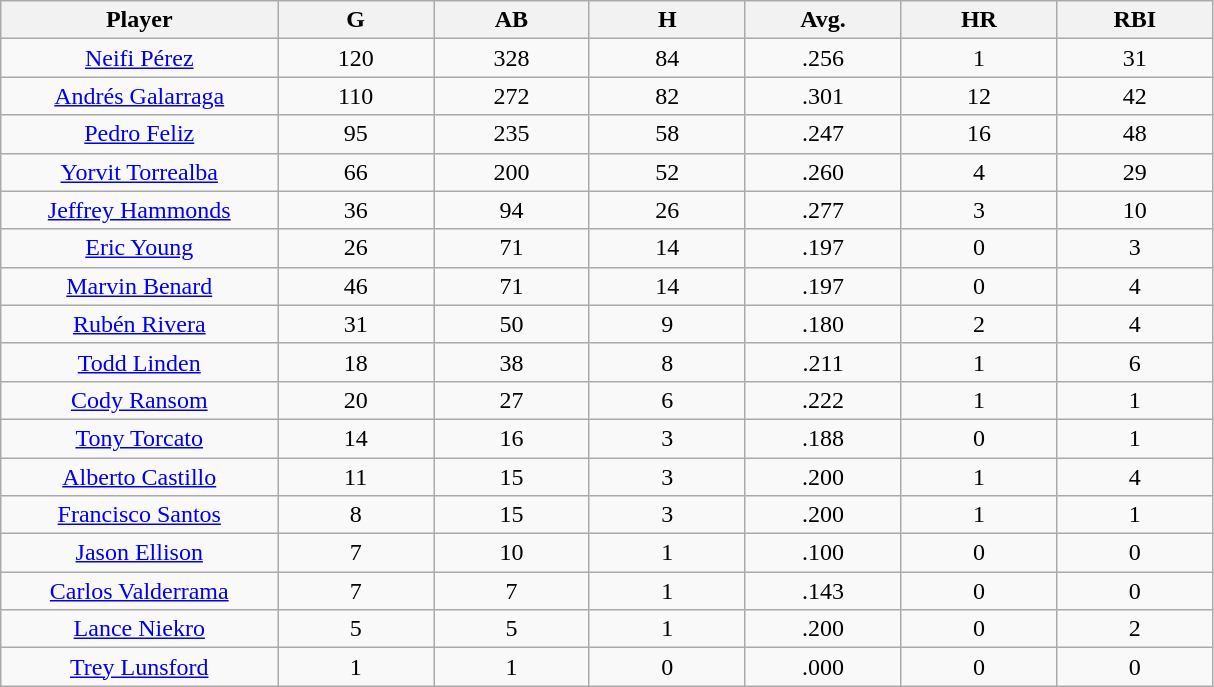<table class="wikitable sortable">
<tr>
<th bgcolor="#DDDDFF" width="16%">Player</th>
<th bgcolor="#DDDDFF" width="9%">G</th>
<th bgcolor="#DDDDFF" width="9%">AB</th>
<th bgcolor="#DDDDFF" width="9%">H</th>
<th bgcolor="#DDDDFF" width="9%">Avg.</th>
<th bgcolor="#DDDDFF" width="9%">HR</th>
<th bgcolor="#DDDDFF" width="9%">RBI</th>
</tr>
<tr align="center">
<td><a href='#'>Neifi Pérez</a></td>
<td>120</td>
<td>328</td>
<td>84</td>
<td>.256</td>
<td>1</td>
<td>31</td>
</tr>
<tr align="center">
<td><a href='#'>Andrés Galarraga</a></td>
<td>110</td>
<td>272</td>
<td>82</td>
<td>.301</td>
<td>12</td>
<td>42</td>
</tr>
<tr align="center">
<td><a href='#'>Pedro Feliz</a></td>
<td>95</td>
<td>235</td>
<td>58</td>
<td>.247</td>
<td>16</td>
<td>48</td>
</tr>
<tr align="center">
<td><a href='#'>Yorvit Torrealba</a></td>
<td>66</td>
<td>200</td>
<td>52</td>
<td>.260</td>
<td>4</td>
<td>29</td>
</tr>
<tr align="center">
<td><a href='#'>Jeffrey Hammonds</a></td>
<td>36</td>
<td>94</td>
<td>26</td>
<td>.277</td>
<td>3</td>
<td>10</td>
</tr>
<tr align="center">
<td><a href='#'>Eric Young</a></td>
<td>26</td>
<td>71</td>
<td>14</td>
<td>.197</td>
<td>0</td>
<td>3</td>
</tr>
<tr align="center">
<td><a href='#'>Marvin Benard</a></td>
<td>46</td>
<td>71</td>
<td>14</td>
<td>.197</td>
<td>0</td>
<td>4</td>
</tr>
<tr align="center">
<td><a href='#'>Rubén Rivera</a></td>
<td>31</td>
<td>50</td>
<td>9</td>
<td>.180</td>
<td>2</td>
<td>4</td>
</tr>
<tr align="center">
<td><a href='#'>Todd Linden</a></td>
<td>18</td>
<td>38</td>
<td>8</td>
<td>.211</td>
<td>1</td>
<td>6</td>
</tr>
<tr align="center">
<td><a href='#'>Cody Ransom</a></td>
<td>20</td>
<td>27</td>
<td>6</td>
<td>.222</td>
<td>1</td>
<td>1</td>
</tr>
<tr align="center">
<td><a href='#'>Tony Torcato</a></td>
<td>14</td>
<td>16</td>
<td>3</td>
<td>.188</td>
<td>0</td>
<td>1</td>
</tr>
<tr align="center">
<td><a href='#'>Alberto Castillo</a></td>
<td>11</td>
<td>15</td>
<td>3</td>
<td>.200</td>
<td>1</td>
<td>4</td>
</tr>
<tr align="center">
<td><a href='#'>Francisco Santos</a></td>
<td>8</td>
<td>15</td>
<td>3</td>
<td>.200</td>
<td>1</td>
<td>1</td>
</tr>
<tr align="center">
<td><a href='#'>Jason Ellison</a></td>
<td>7</td>
<td>10</td>
<td>1</td>
<td>.100</td>
<td>0</td>
<td>0</td>
</tr>
<tr align="center">
<td><a href='#'>Carlos Valderrama</a></td>
<td>7</td>
<td>7</td>
<td>1</td>
<td>.143</td>
<td>0</td>
<td>0</td>
</tr>
<tr align="center">
<td><a href='#'>Lance Niekro</a></td>
<td>5</td>
<td>5</td>
<td>1</td>
<td>.200</td>
<td>0</td>
<td>2</td>
</tr>
<tr align="center">
<td><a href='#'>Trey Lunsford</a></td>
<td>1</td>
<td>1</td>
<td>0</td>
<td>.000</td>
<td>0</td>
<td>0</td>
</tr>
</table>
